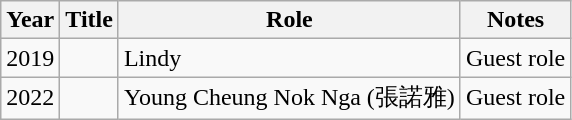<table class="wikitable">
<tr>
<th>Year</th>
<th>Title</th>
<th>Role</th>
<th>Notes</th>
</tr>
<tr>
<td>2019</td>
<td><em></em></td>
<td>Lindy</td>
<td>Guest role</td>
</tr>
<tr>
<td>2022</td>
<td><em></em></td>
<td>Young Cheung Nok Nga (張諾雅)</td>
<td>Guest role</td>
</tr>
</table>
